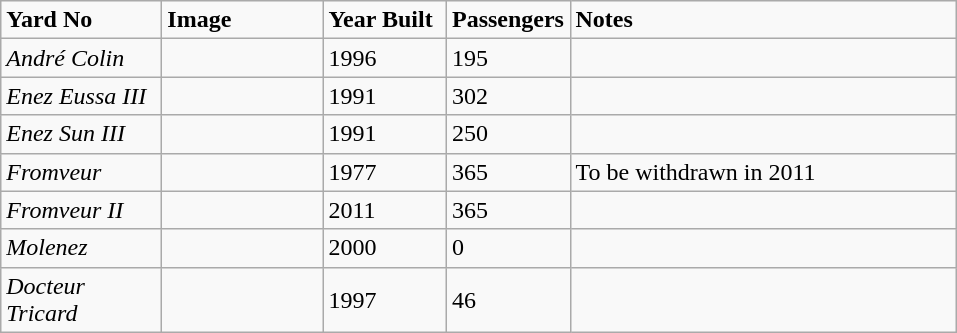<table class="wikitable">
<tr>
<td width="100"><strong>Yard No</strong></td>
<td width="100"><strong>Image</strong></td>
<td width="75"><strong>Year Built</strong></td>
<td width="75"><strong>Passengers</strong></td>
<td width="250"><strong>Notes</strong></td>
</tr>
<tr>
<td><em>André Colin</em></td>
<td></td>
<td>1996</td>
<td>195</td>
<td></td>
</tr>
<tr>
<td><em>Enez Eussa III</em></td>
<td></td>
<td>1991</td>
<td>302</td>
<td></td>
</tr>
<tr>
<td><em>Enez Sun III</em></td>
<td></td>
<td>1991</td>
<td>250</td>
<td></td>
</tr>
<tr>
<td><em>Fromveur</em></td>
<td></td>
<td>1977</td>
<td>365</td>
<td>To be withdrawn in 2011</td>
</tr>
<tr>
<td><em>Fromveur II</em></td>
<td></td>
<td>2011</td>
<td>365</td>
<td></td>
</tr>
<tr>
<td><em>Molenez</em></td>
<td></td>
<td>2000</td>
<td>0</td>
<td></td>
</tr>
<tr>
<td><em>Docteur Tricard</em></td>
<td></td>
<td>1997</td>
<td>46</td>
<td></td>
</tr>
</table>
